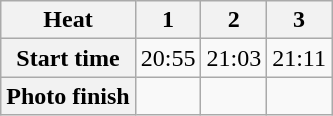<table class="wikitable" style="text-align:center">
<tr>
<th>Heat</th>
<th>1</th>
<th>2</th>
<th>3</th>
</tr>
<tr>
<th>Start time</th>
<td>20:55</td>
<td>21:03</td>
<td>21:11</td>
</tr>
<tr>
<th>Photo finish</th>
<td></td>
<td></td>
<td></td>
</tr>
</table>
